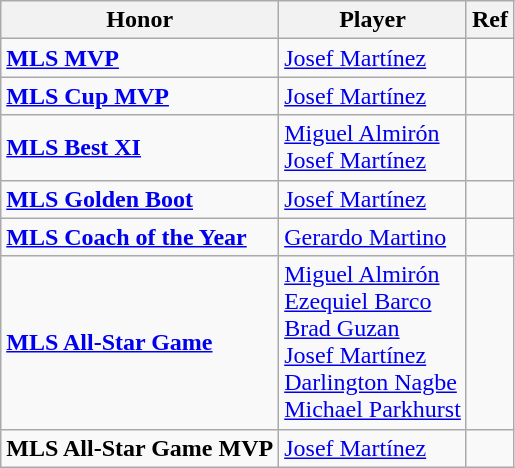<table class="wikitable">
<tr>
<th>Honor</th>
<th>Player</th>
<th>Ref</th>
</tr>
<tr>
<td><strong><a href='#'>MLS MVP</a></strong></td>
<td> <a href='#'>Josef Martínez</a></td>
<td style="text-align: center;"></td>
</tr>
<tr>
<td><strong><a href='#'>MLS Cup MVP</a></strong></td>
<td> <a href='#'>Josef Martínez</a></td>
<td style="text-align: center;"></td>
</tr>
<tr>
<td><strong><a href='#'>MLS Best XI</a></strong></td>
<td> <a href='#'>Miguel Almirón</a><br> <a href='#'>Josef Martínez</a></td>
<td style="text-align: center;"></td>
</tr>
<tr>
<td><strong><a href='#'>MLS Golden Boot</a></strong></td>
<td> <a href='#'>Josef Martínez</a></td>
<td style="text-align: center;"></td>
</tr>
<tr>
<td><strong><a href='#'>MLS Coach of the Year</a></strong></td>
<td> <a href='#'>Gerardo Martino</a></td>
<td style="text-align: center;"></td>
</tr>
<tr>
<td><strong><a href='#'>MLS All-Star Game</a></strong></td>
<td> <a href='#'>Miguel Almirón</a><br> <a href='#'>Ezequiel Barco</a><br> <a href='#'>Brad Guzan</a><br> <a href='#'>Josef Martínez</a><br> <a href='#'>Darlington Nagbe</a><br> <a href='#'>Michael Parkhurst</a></td>
<td style="text-align: center;"></td>
</tr>
<tr>
<td><strong>MLS All-Star Game MVP</strong></td>
<td> <a href='#'>Josef Martínez</a></td>
<td style="text-align: center;"></td>
</tr>
</table>
